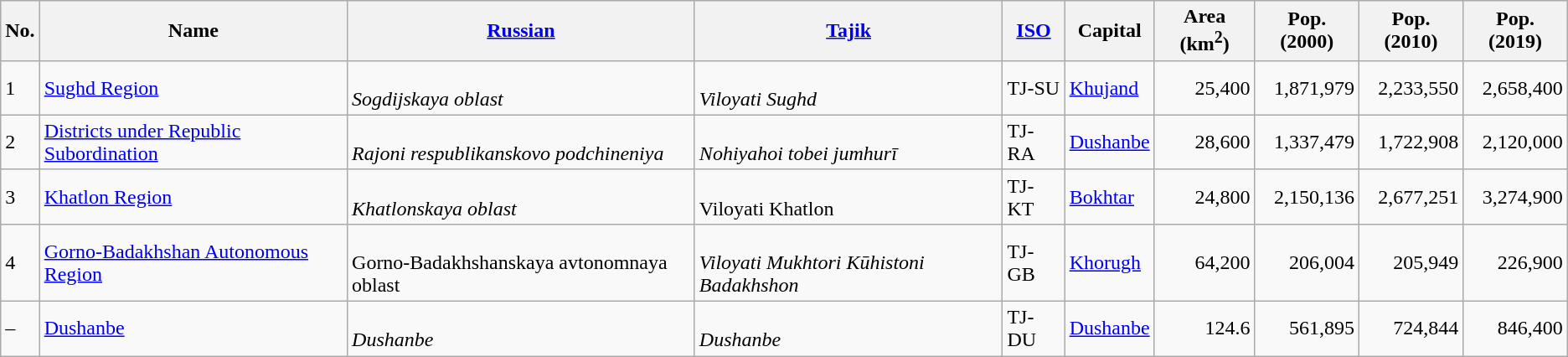<table class="wikitable sortable">
<tr>
<th>No.</th>
<th>Name</th>
<th><a href='#'>Russian</a></th>
<th><a href='#'>Tajik</a></th>
<th><a href='#'>ISO</a></th>
<th>Capital</th>
<th>Area (km<sup>2</sup>)</th>
<th>Pop. (2000)</th>
<th>Pop. (2010)</th>
<th>Pop. (2019)</th>
</tr>
<tr>
<td>1</td>
<td><a href='#'>Sughd Region</a></td>
<td><br><em>Sogdijskaya oblast</em></td>
<td><br><em>Viloyati Sughd</em></td>
<td>TJ-SU</td>
<td><a href='#'>Khujand</a></td>
<td align=right>25,400</td>
<td align=right>1,871,979</td>
<td align=right>2,233,550</td>
<td align=right>2,658,400</td>
</tr>
<tr>
<td>2</td>
<td><a href='#'>Districts under Republic Subordination</a></td>
<td><br><em>Rajoni respublikanskovo podchineniya</em></td>
<td><br><em>Nohiyahoi tobei jumhurī</em></td>
<td>TJ-RA</td>
<td><a href='#'>Dushanbe</a></td>
<td align=right>28,600</td>
<td align=right>1,337,479</td>
<td align=right>1,722,908</td>
<td align=right>2,120,000</td>
</tr>
<tr>
<td>3</td>
<td><a href='#'>Khatlon Region</a></td>
<td><br><em>Khatlonskaya oblast<strong></td>
<td><br></em>Viloyati Khatlon<em></td>
<td>TJ-KT</td>
<td><a href='#'>Bokhtar</a></td>
<td align=right>24,800</td>
<td align=right>2,150,136</td>
<td align=right>2,677,251</td>
<td align=right>3,274,900</td>
</tr>
<tr>
<td>4</td>
<td><a href='#'>Gorno-Badakhshan Autonomous Region</a></td>
<td><br></em>Gorno-Badakhshanskaya avtonomnaya oblast</strong></td>
<td><br><em>Viloyati Mukhtori Kūhistoni Badakhshon</em></td>
<td>TJ-GB</td>
<td><a href='#'>Khorugh</a></td>
<td align=right>64,200</td>
<td align=right>206,004</td>
<td align=right>205,949</td>
<td align=right>226,900</td>
</tr>
<tr>
<td>–</td>
<td><a href='#'>Dushanbe</a></td>
<td><br><em>Dushanbe</em></td>
<td><br><em>Dushanbe</em></td>
<td>TJ-DU</td>
<td><a href='#'>Dushanbe</a></td>
<td align=right>124.6</td>
<td align=right>561,895</td>
<td align=right>724,844</td>
<td align=right>846,400</td>
</tr>
</table>
